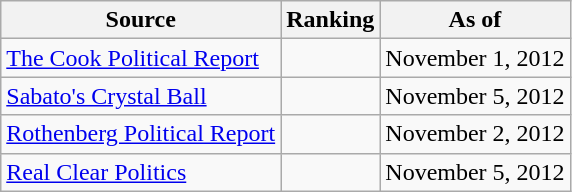<table class="wikitable" style="text-align:center">
<tr>
<th>Source</th>
<th>Ranking</th>
<th>As of</th>
</tr>
<tr>
<td align=left><a href='#'>The Cook Political Report</a></td>
<td></td>
<td>November 1, 2012</td>
</tr>
<tr>
<td align=left><a href='#'>Sabato's Crystal Ball</a></td>
<td></td>
<td>November 5, 2012</td>
</tr>
<tr>
<td align=left><a href='#'>Rothenberg Political Report</a></td>
<td></td>
<td>November 2, 2012</td>
</tr>
<tr>
<td align=left><a href='#'>Real Clear Politics</a></td>
<td></td>
<td>November 5, 2012</td>
</tr>
</table>
